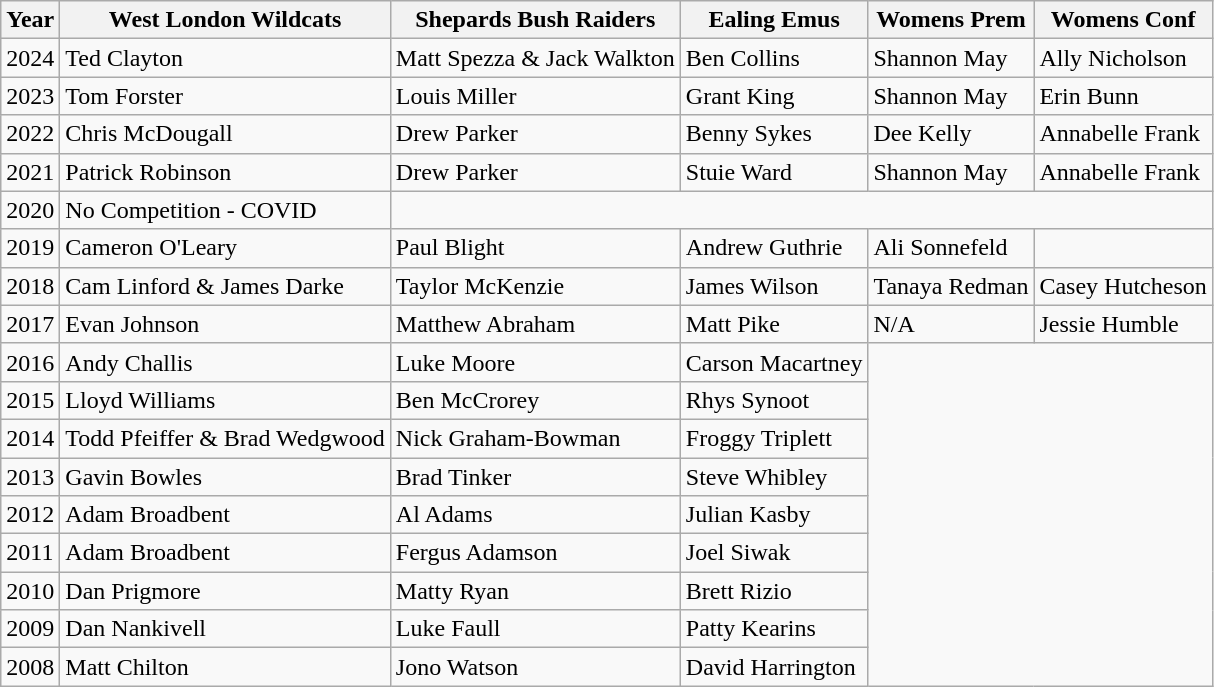<table class="wikitable">
<tr>
<th>Year</th>
<th>West London Wildcats</th>
<th>Shepards Bush Raiders</th>
<th>Ealing Emus</th>
<th>Womens Prem</th>
<th>Womens Conf</th>
</tr>
<tr>
<td>2024</td>
<td>Ted Clayton</td>
<td>Matt Spezza & Jack Walkton</td>
<td>Ben Collins</td>
<td>Shannon May</td>
<td>Ally Nicholson</td>
</tr>
<tr>
<td>2023</td>
<td>Tom Forster</td>
<td>Louis Miller</td>
<td>Grant King</td>
<td>Shannon May</td>
<td>Erin Bunn</td>
</tr>
<tr>
<td>2022</td>
<td>Chris McDougall</td>
<td>Drew Parker</td>
<td>Benny Sykes</td>
<td>Dee Kelly</td>
<td>Annabelle Frank</td>
</tr>
<tr>
<td>2021</td>
<td>Patrick Robinson</td>
<td>Drew Parker</td>
<td>Stuie Ward</td>
<td>Shannon May</td>
<td>Annabelle Frank</td>
</tr>
<tr>
<td>2020</td>
<td>No Competition - COVID</td>
</tr>
<tr>
<td>2019</td>
<td>Cameron O'Leary</td>
<td>Paul Blight</td>
<td>Andrew Guthrie</td>
<td>Ali Sonnefeld</td>
<td></td>
</tr>
<tr>
<td>2018</td>
<td>Cam Linford & James Darke</td>
<td>Taylor McKenzie</td>
<td>James Wilson</td>
<td>Tanaya Redman</td>
<td>Casey Hutcheson</td>
</tr>
<tr>
<td>2017</td>
<td>Evan Johnson</td>
<td>Matthew Abraham</td>
<td>Matt Pike</td>
<td>N/A</td>
<td>Jessie Humble</td>
</tr>
<tr>
<td>2016</td>
<td>Andy Challis</td>
<td>Luke Moore</td>
<td>Carson Macartney</td>
</tr>
<tr>
<td>2015</td>
<td>Lloyd Williams</td>
<td>Ben McCrorey</td>
<td>Rhys Synoot</td>
</tr>
<tr>
<td>2014</td>
<td>Todd Pfeiffer & Brad Wedgwood</td>
<td>Nick Graham-Bowman</td>
<td>Froggy Triplett</td>
</tr>
<tr>
<td>2013</td>
<td>Gavin Bowles</td>
<td>Brad Tinker</td>
<td>Steve Whibley</td>
</tr>
<tr>
<td>2012</td>
<td>Adam Broadbent</td>
<td>Al Adams</td>
<td>Julian Kasby</td>
</tr>
<tr>
<td>2011</td>
<td>Adam Broadbent</td>
<td>Fergus Adamson</td>
<td>Joel Siwak</td>
</tr>
<tr>
<td>2010</td>
<td>Dan Prigmore</td>
<td>Matty Ryan</td>
<td>Brett Rizio</td>
</tr>
<tr>
<td>2009</td>
<td>Dan Nankivell</td>
<td>Luke Faull</td>
<td>Patty Kearins</td>
</tr>
<tr>
<td>2008</td>
<td>Matt Chilton</td>
<td>Jono Watson</td>
<td>David Harrington</td>
</tr>
</table>
